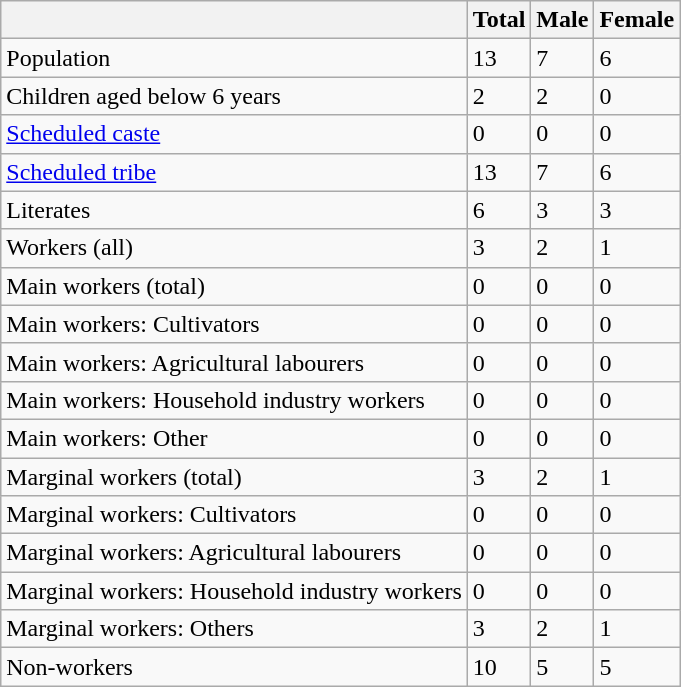<table class="wikitable sortable">
<tr>
<th></th>
<th>Total</th>
<th>Male</th>
<th>Female</th>
</tr>
<tr>
<td>Population</td>
<td>13</td>
<td>7</td>
<td>6</td>
</tr>
<tr>
<td>Children aged below 6 years</td>
<td>2</td>
<td>2</td>
<td>0</td>
</tr>
<tr>
<td><a href='#'>Scheduled caste</a></td>
<td>0</td>
<td>0</td>
<td>0</td>
</tr>
<tr>
<td><a href='#'>Scheduled tribe</a></td>
<td>13</td>
<td>7</td>
<td>6</td>
</tr>
<tr>
<td>Literates</td>
<td>6</td>
<td>3</td>
<td>3</td>
</tr>
<tr>
<td>Workers (all)</td>
<td>3</td>
<td>2</td>
<td>1</td>
</tr>
<tr>
<td>Main workers (total)</td>
<td>0</td>
<td>0</td>
<td>0</td>
</tr>
<tr>
<td>Main workers: Cultivators</td>
<td>0</td>
<td>0</td>
<td>0</td>
</tr>
<tr>
<td>Main workers: Agricultural labourers</td>
<td>0</td>
<td>0</td>
<td>0</td>
</tr>
<tr>
<td>Main workers: Household industry workers</td>
<td>0</td>
<td>0</td>
<td>0</td>
</tr>
<tr>
<td>Main workers: Other</td>
<td>0</td>
<td>0</td>
<td>0</td>
</tr>
<tr>
<td>Marginal workers (total)</td>
<td>3</td>
<td>2</td>
<td>1</td>
</tr>
<tr>
<td>Marginal workers: Cultivators</td>
<td>0</td>
<td>0</td>
<td>0</td>
</tr>
<tr>
<td>Marginal workers: Agricultural labourers</td>
<td>0</td>
<td>0</td>
<td>0</td>
</tr>
<tr>
<td>Marginal workers: Household industry workers</td>
<td>0</td>
<td>0</td>
<td>0</td>
</tr>
<tr>
<td>Marginal workers: Others</td>
<td>3</td>
<td>2</td>
<td>1</td>
</tr>
<tr>
<td>Non-workers</td>
<td>10</td>
<td>5</td>
<td>5</td>
</tr>
</table>
